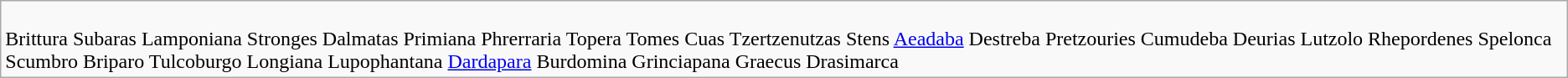<table class="wikitable">
<tr>
<td><br>Brittura 
Subaras 
Lamponiana 
Stronges 
Dalmatas 
Primiana 
Phrerraria 
Topera 
Tomes 
Cuas 
Tzertzenutzas 
Stens 
<a href='#'>Aeadaba</a>
Destreba 
Pretzouries 
Cumudeba
Deurias 
Lutzolo 
Rhepordenes 
Spelonca 
Scumbro 
Briparo 
Tulcoburgo 
Longiana 
Lupophantana 
<a href='#'>Dardapara</a>
Burdomina 
Grinciapana 
Graecus 
Drasimarca</td>
</tr>
</table>
